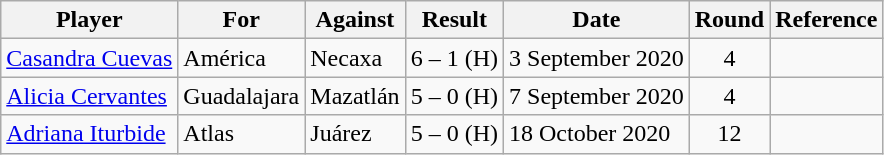<table class="wikitable sortable">
<tr>
<th>Player</th>
<th>For</th>
<th>Against</th>
<th>Result</th>
<th>Date</th>
<th>Round</th>
<th>Reference</th>
</tr>
<tr>
<td> <a href='#'>Casandra Cuevas</a></td>
<td>América</td>
<td>Necaxa</td>
<td align=center>6 – 1 (H)</td>
<td>3 September 2020</td>
<td align=center>4</td>
<td align=center></td>
</tr>
<tr>
<td> <a href='#'>Alicia Cervantes</a></td>
<td>Guadalajara</td>
<td>Mazatlán</td>
<td align=center>5 – 0 (H)</td>
<td>7 September 2020</td>
<td align=center>4</td>
<td align=center></td>
</tr>
<tr>
<td> <a href='#'>Adriana Iturbide</a></td>
<td>Atlas</td>
<td>Juárez</td>
<td align=center>5 – 0 (H)</td>
<td>18 October 2020</td>
<td align=center>12</td>
<td align=center></td>
</tr>
</table>
